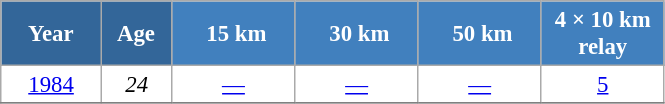<table class="wikitable" style="font-size:95%; text-align:center; border:grey solid 1px; border-collapse:collapse; background:#ffffff;">
<tr>
<th style="background-color:#369; color:white; width:60px;"> Year </th>
<th style="background-color:#369; color:white; width:40px;"> Age </th>
<th style="background-color:#4180be; color:white; width:75px;"> 15 km</th>
<th style="background-color:#4180be; color:white; width:75px;"> 30 km</th>
<th style="background-color:#4180be; color:white; width:75px;"> 50 km</th>
<th style="background-color:#4180be; color:white; width:75px;"> 4 × 10 km <br> relay </th>
</tr>
<tr>
<td><a href='#'>1984</a></td>
<td><em>24</em></td>
<td><a href='#'>—</a></td>
<td><a href='#'>—</a></td>
<td><a href='#'>—</a></td>
<td><a href='#'>5</a></td>
</tr>
<tr>
</tr>
</table>
